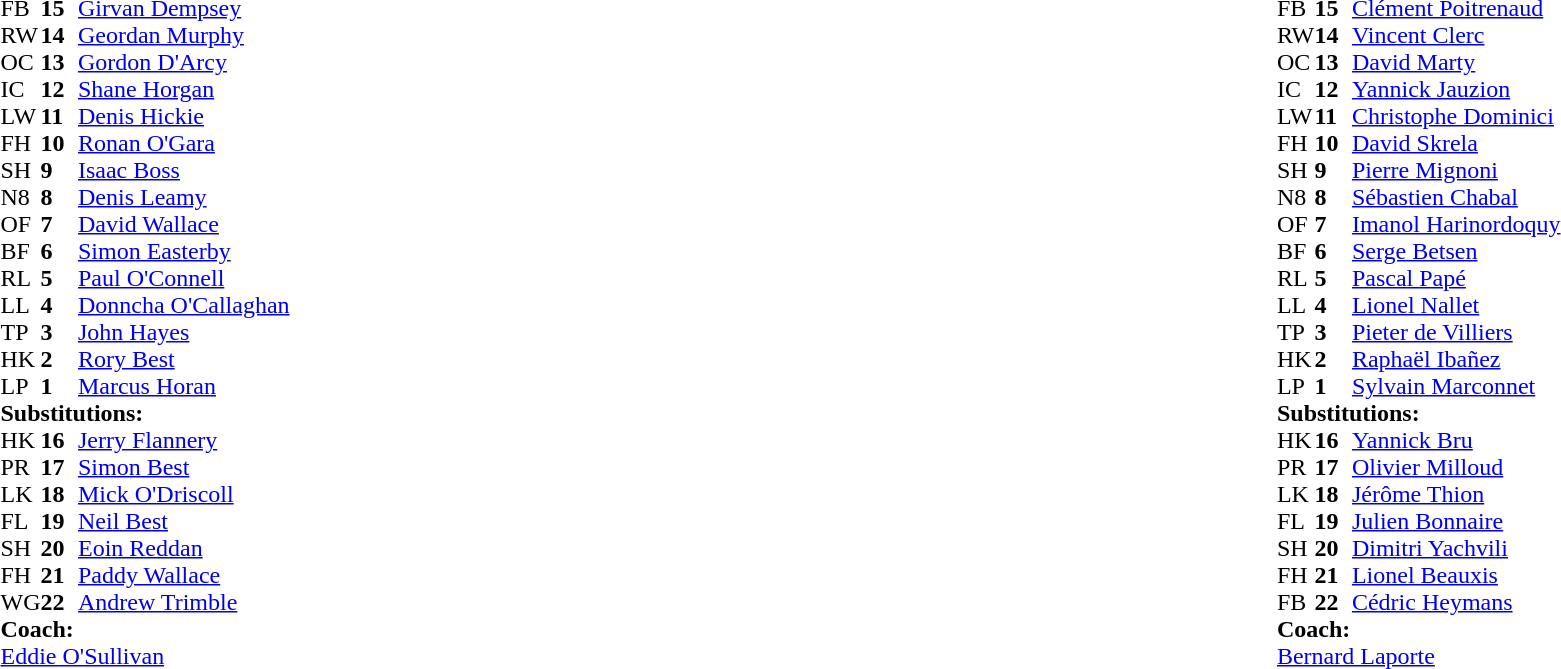<table width="100%">
<tr>
<td style="vertical-align:top" width="50%"><br><table cellspacing="0" cellpadding="0">
<tr>
<th width="25"></th>
<th width="25"></th>
</tr>
<tr>
<td>FB</td>
<td><strong>15</strong></td>
<td><a href='#'>Girvan Dempsey</a></td>
</tr>
<tr>
<td>RW</td>
<td><strong>14</strong></td>
<td><a href='#'>Geordan Murphy</a></td>
</tr>
<tr>
<td>OC</td>
<td><strong>13</strong></td>
<td><a href='#'>Gordon D'Arcy</a></td>
</tr>
<tr>
<td>IC</td>
<td><strong>12</strong></td>
<td><a href='#'>Shane Horgan</a></td>
</tr>
<tr>
<td>LW</td>
<td><strong>11</strong></td>
<td><a href='#'>Denis Hickie</a></td>
</tr>
<tr>
<td>FH</td>
<td><strong>10</strong></td>
<td><a href='#'>Ronan O'Gara</a></td>
</tr>
<tr>
<td>SH</td>
<td><strong>9</strong></td>
<td><a href='#'>Isaac Boss</a></td>
</tr>
<tr>
<td>N8</td>
<td><strong>8</strong></td>
<td><a href='#'>Denis Leamy</a></td>
</tr>
<tr>
<td>OF</td>
<td><strong>7</strong></td>
<td><a href='#'>David Wallace</a></td>
</tr>
<tr>
<td>BF</td>
<td><strong>6</strong></td>
<td><a href='#'>Simon Easterby</a></td>
</tr>
<tr>
<td>RL</td>
<td><strong>5</strong></td>
<td><a href='#'>Paul O'Connell</a></td>
</tr>
<tr>
<td>LL</td>
<td><strong>4</strong></td>
<td><a href='#'>Donncha O'Callaghan</a></td>
</tr>
<tr>
<td>TP</td>
<td><strong>3</strong></td>
<td><a href='#'>John Hayes</a></td>
</tr>
<tr>
<td>HK</td>
<td><strong>2</strong></td>
<td><a href='#'>Rory Best</a></td>
</tr>
<tr>
<td>LP</td>
<td><strong>1</strong></td>
<td><a href='#'>Marcus Horan</a></td>
</tr>
<tr>
<td colspan="4"><strong>Substitutions:</strong></td>
</tr>
<tr>
<td>HK</td>
<td><strong>16</strong></td>
<td><a href='#'>Jerry Flannery</a></td>
</tr>
<tr>
<td>PR</td>
<td><strong>17</strong></td>
<td><a href='#'>Simon Best</a></td>
</tr>
<tr>
<td>LK</td>
<td><strong>18</strong></td>
<td><a href='#'>Mick O'Driscoll</a></td>
</tr>
<tr>
<td>FL</td>
<td><strong>19</strong></td>
<td><a href='#'>Neil Best</a></td>
</tr>
<tr>
<td>SH</td>
<td><strong>20</strong></td>
<td><a href='#'>Eoin Reddan</a></td>
</tr>
<tr>
<td>FH</td>
<td><strong>21</strong></td>
<td><a href='#'>Paddy Wallace</a></td>
</tr>
<tr>
<td>WG</td>
<td><strong>22</strong></td>
<td><a href='#'>Andrew Trimble</a></td>
</tr>
<tr>
<td colspan="4"><strong>Coach:</strong></td>
</tr>
<tr>
<td colspan="4"><a href='#'>Eddie O'Sullivan</a></td>
</tr>
</table>
</td>
<td style="vertical-align:top"></td>
<td style="vertical-align:top" width="50%"><br><table cellspacing="0" cellpadding="0" align="center">
<tr>
<th width="25"></th>
<th width="25"></th>
</tr>
<tr>
<td>FB</td>
<td><strong>15</strong></td>
<td><a href='#'>Clément Poitrenaud</a></td>
</tr>
<tr>
<td>RW</td>
<td><strong>14</strong></td>
<td><a href='#'>Vincent Clerc</a></td>
</tr>
<tr>
<td>OC</td>
<td><strong>13</strong></td>
<td><a href='#'>David Marty</a></td>
</tr>
<tr>
<td>IC</td>
<td><strong>12</strong></td>
<td><a href='#'>Yannick Jauzion</a></td>
</tr>
<tr>
<td>LW</td>
<td><strong>11</strong></td>
<td><a href='#'>Christophe Dominici</a></td>
</tr>
<tr>
<td>FH</td>
<td><strong>10</strong></td>
<td><a href='#'>David Skrela</a></td>
</tr>
<tr>
<td>SH</td>
<td><strong>9</strong></td>
<td><a href='#'>Pierre Mignoni</a></td>
</tr>
<tr>
<td>N8</td>
<td><strong>8</strong></td>
<td><a href='#'>Sébastien Chabal</a></td>
</tr>
<tr>
<td>OF</td>
<td><strong>7</strong></td>
<td><a href='#'>Imanol Harinordoquy</a></td>
</tr>
<tr>
<td>BF</td>
<td><strong>6</strong></td>
<td><a href='#'>Serge Betsen</a></td>
</tr>
<tr>
<td>RL</td>
<td><strong>5</strong></td>
<td><a href='#'>Pascal Papé</a></td>
</tr>
<tr>
<td>LL</td>
<td><strong>4</strong></td>
<td><a href='#'>Lionel Nallet</a></td>
</tr>
<tr>
<td>TP</td>
<td><strong>3</strong></td>
<td><a href='#'>Pieter de Villiers</a></td>
</tr>
<tr>
<td>HK</td>
<td><strong>2</strong></td>
<td><a href='#'>Raphaël Ibañez</a></td>
</tr>
<tr>
<td>LP</td>
<td><strong>1</strong></td>
<td><a href='#'>Sylvain Marconnet</a></td>
</tr>
<tr>
<td colspan="4"><strong>Substitutions:</strong></td>
</tr>
<tr>
<td>HK</td>
<td><strong>16</strong></td>
<td><a href='#'>Yannick Bru</a></td>
</tr>
<tr>
<td>PR</td>
<td><strong>17</strong></td>
<td><a href='#'>Olivier Milloud</a></td>
</tr>
<tr>
<td>LK</td>
<td><strong>18</strong></td>
<td><a href='#'>Jérôme Thion</a></td>
</tr>
<tr>
<td>FL</td>
<td><strong>19</strong></td>
<td><a href='#'>Julien Bonnaire</a></td>
</tr>
<tr>
<td>SH</td>
<td><strong>20</strong></td>
<td><a href='#'>Dimitri Yachvili</a></td>
</tr>
<tr>
<td>FH</td>
<td><strong>21</strong></td>
<td><a href='#'>Lionel Beauxis</a></td>
</tr>
<tr>
<td>FB</td>
<td><strong>22</strong></td>
<td><a href='#'>Cédric Heymans</a></td>
</tr>
<tr>
<td colspan="4"><strong>Coach:</strong></td>
</tr>
<tr>
<td colspan="4"><a href='#'>Bernard Laporte</a></td>
</tr>
</table>
</td>
</tr>
</table>
